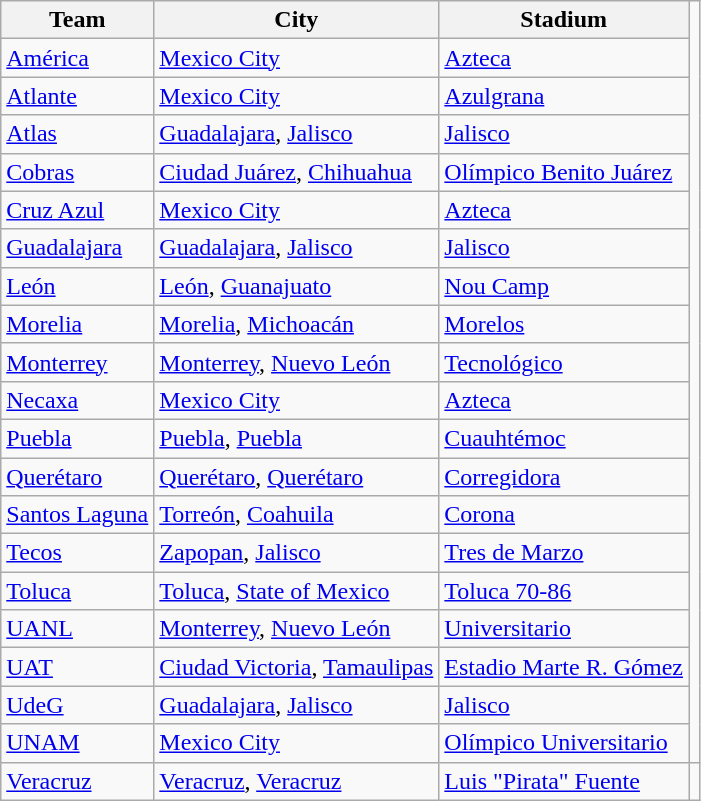<table class="wikitable" class="toccolours sortable">
<tr>
<th>Team</th>
<th>City</th>
<th>Stadium</th>
</tr>
<tr>
<td><a href='#'>América</a></td>
<td><a href='#'>Mexico City</a></td>
<td><a href='#'>Azteca</a></td>
</tr>
<tr>
<td><a href='#'>Atlante</a></td>
<td><a href='#'>Mexico City</a></td>
<td><a href='#'>Azulgrana</a></td>
</tr>
<tr>
<td><a href='#'>Atlas</a></td>
<td><a href='#'>Guadalajara</a>, <a href='#'>Jalisco</a></td>
<td><a href='#'>Jalisco</a></td>
</tr>
<tr>
<td><a href='#'>Cobras</a></td>
<td><a href='#'>Ciudad Juárez</a>, <a href='#'>Chihuahua</a></td>
<td><a href='#'>Olímpico Benito Juárez</a></td>
</tr>
<tr>
<td><a href='#'>Cruz Azul</a></td>
<td><a href='#'>Mexico City</a></td>
<td><a href='#'>Azteca</a></td>
</tr>
<tr>
<td><a href='#'>Guadalajara</a></td>
<td><a href='#'>Guadalajara</a>, <a href='#'>Jalisco</a></td>
<td><a href='#'>Jalisco</a></td>
</tr>
<tr>
<td><a href='#'>León</a></td>
<td><a href='#'>León</a>, <a href='#'>Guanajuato</a></td>
<td><a href='#'>Nou Camp</a></td>
</tr>
<tr>
<td><a href='#'>Morelia</a></td>
<td><a href='#'>Morelia</a>, <a href='#'>Michoacán</a></td>
<td><a href='#'>Morelos</a></td>
</tr>
<tr>
<td><a href='#'>Monterrey</a></td>
<td><a href='#'>Monterrey</a>, <a href='#'>Nuevo León</a></td>
<td><a href='#'>Tecnológico</a></td>
</tr>
<tr>
<td><a href='#'>Necaxa</a></td>
<td><a href='#'>Mexico City</a></td>
<td><a href='#'>Azteca</a></td>
</tr>
<tr>
<td><a href='#'>Puebla</a></td>
<td><a href='#'>Puebla</a>, <a href='#'>Puebla</a></td>
<td><a href='#'>Cuauhtémoc</a></td>
</tr>
<tr>
<td><a href='#'>Querétaro</a></td>
<td><a href='#'>Querétaro</a>, <a href='#'>Querétaro</a></td>
<td><a href='#'>Corregidora</a></td>
</tr>
<tr>
<td><a href='#'>Santos Laguna</a></td>
<td><a href='#'>Torreón</a>, <a href='#'>Coahuila</a></td>
<td><a href='#'>Corona</a></td>
</tr>
<tr>
<td><a href='#'>Tecos</a></td>
<td><a href='#'>Zapopan</a>, <a href='#'>Jalisco</a></td>
<td><a href='#'>Tres de Marzo</a></td>
</tr>
<tr>
<td><a href='#'>Toluca</a></td>
<td><a href='#'>Toluca</a>, <a href='#'>State of Mexico</a></td>
<td><a href='#'>Toluca 70-86</a></td>
</tr>
<tr>
<td><a href='#'>UANL</a></td>
<td><a href='#'>Monterrey</a>, <a href='#'>Nuevo León</a></td>
<td><a href='#'>Universitario</a></td>
</tr>
<tr>
<td><a href='#'>UAT</a></td>
<td><a href='#'>Ciudad Victoria</a>, <a href='#'>Tamaulipas</a></td>
<td><a href='#'>Estadio Marte R. Gómez</a></td>
</tr>
<tr>
<td><a href='#'>UdeG</a></td>
<td><a href='#'>Guadalajara</a>, <a href='#'>Jalisco</a></td>
<td><a href='#'>Jalisco</a></td>
</tr>
<tr>
<td><a href='#'>UNAM</a></td>
<td><a href='#'>Mexico City</a></td>
<td><a href='#'>Olímpico Universitario</a></td>
</tr>
<tr>
<td><a href='#'>Veracruz</a></td>
<td><a href='#'>Veracruz</a>, <a href='#'>Veracruz</a></td>
<td><a href='#'>Luis "Pirata" Fuente</a></td>
<td></td>
</tr>
</table>
